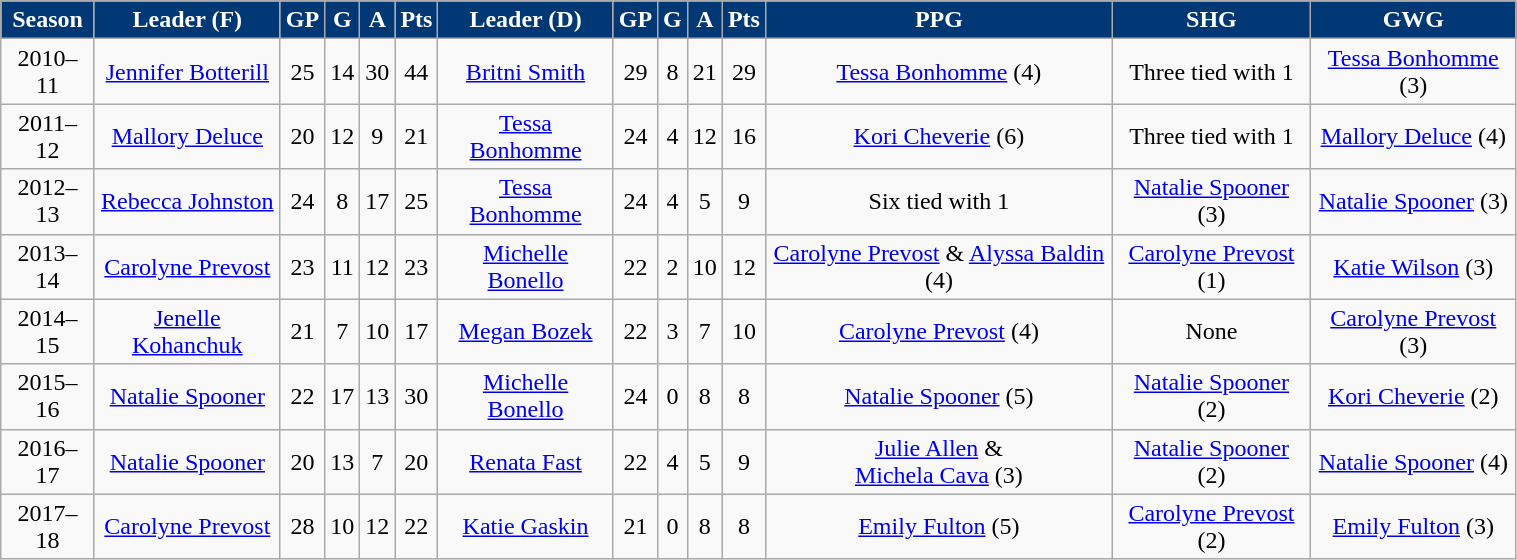<table class="wikitable" style="width:80%; text-align:center;">
<tr style="background:#003876; color:white;">
<td><strong>Season</strong></td>
<td><strong>Leader (F)</strong></td>
<td><strong>GP</strong></td>
<td><strong>G</strong></td>
<td><strong>A</strong></td>
<td><strong>Pts</strong></td>
<td><strong>Leader (D)</strong></td>
<td><strong>GP</strong></td>
<td><strong>G</strong></td>
<td><strong>A</strong></td>
<td><strong>Pts</strong></td>
<td><strong>PPG</strong></td>
<td><strong>SHG</strong></td>
<td><strong>GWG</strong></td>
</tr>
<tr>
<td>2010–11</td>
<td><a href='#'>Jennifer Botterill</a></td>
<td>25</td>
<td>14</td>
<td>30</td>
<td>44</td>
<td><a href='#'>Britni Smith</a></td>
<td>29</td>
<td>8</td>
<td>21</td>
<td>29</td>
<td><a href='#'>Tessa Bonhomme</a> (4)</td>
<td>Three tied with 1</td>
<td><a href='#'>Tessa Bonhomme</a> (3)</td>
</tr>
<tr>
<td>2011–12</td>
<td><a href='#'>Mallory Deluce</a></td>
<td>20</td>
<td>12</td>
<td>9</td>
<td>21</td>
<td><a href='#'>Tessa Bonhomme</a></td>
<td>24</td>
<td>4</td>
<td>12</td>
<td>16</td>
<td><a href='#'>Kori Cheverie</a> (6)</td>
<td>Three tied with 1</td>
<td><a href='#'>Mallory Deluce</a> (4)</td>
</tr>
<tr>
<td>2012–13</td>
<td><a href='#'>Rebecca Johnston</a></td>
<td>24</td>
<td>8</td>
<td>17</td>
<td>25</td>
<td><a href='#'>Tessa Bonhomme</a></td>
<td>24</td>
<td>4</td>
<td>5</td>
<td>9</td>
<td>Six tied with 1</td>
<td><a href='#'>Natalie Spooner</a> (3)</td>
<td><a href='#'>Natalie Spooner</a> (3)</td>
</tr>
<tr>
<td>2013–14</td>
<td><a href='#'>Carolyne Prevost</a></td>
<td>23</td>
<td>11</td>
<td>12</td>
<td>23</td>
<td><a href='#'>Michelle Bonello</a></td>
<td>22</td>
<td>2</td>
<td>10</td>
<td>12</td>
<td><a href='#'>Carolyne Prevost</a> & <a href='#'>Alyssa Baldin</a> (4)</td>
<td><a href='#'>Carolyne Prevost</a> (1)</td>
<td><a href='#'>Katie Wilson</a> (3)</td>
</tr>
<tr>
<td>2014–15</td>
<td><a href='#'>Jenelle Kohanchuk</a></td>
<td>21</td>
<td>7</td>
<td>10</td>
<td>17</td>
<td><a href='#'>Megan Bozek</a></td>
<td>22</td>
<td>3</td>
<td>7</td>
<td>10</td>
<td><a href='#'>Carolyne Prevost</a> (4)</td>
<td>None</td>
<td><a href='#'>Carolyne Prevost</a> (3)</td>
</tr>
<tr>
<td>2015–16</td>
<td><a href='#'>Natalie Spooner</a></td>
<td>22</td>
<td>17</td>
<td>13</td>
<td>30</td>
<td><a href='#'>Michelle Bonello</a></td>
<td>24</td>
<td>0</td>
<td>8</td>
<td>8</td>
<td><a href='#'>Natalie Spooner</a> (5)</td>
<td><a href='#'>Natalie Spooner</a> (2)</td>
<td><a href='#'>Kori Cheverie</a> (2)</td>
</tr>
<tr>
<td>2016–17</td>
<td><a href='#'>Natalie Spooner</a></td>
<td>20</td>
<td>13</td>
<td>7</td>
<td>20</td>
<td><a href='#'>Renata Fast</a></td>
<td>22</td>
<td>4</td>
<td>5</td>
<td>9</td>
<td><a href='#'>Julie Allen</a> &<br><a href='#'>Michela Cava</a> (3)</td>
<td><a href='#'>Natalie Spooner</a> (2)</td>
<td><a href='#'>Natalie Spooner</a> (4)</td>
</tr>
<tr>
<td>2017–18</td>
<td><a href='#'>Carolyne Prevost</a></td>
<td>28</td>
<td>10</td>
<td>12</td>
<td>22</td>
<td><a href='#'>Katie Gaskin</a></td>
<td>21</td>
<td>0</td>
<td>8</td>
<td>8</td>
<td><a href='#'>Emily Fulton</a> (5)</td>
<td><a href='#'>Carolyne Prevost</a> (2)</td>
<td><a href='#'>Emily Fulton</a> (3)</td>
</tr>
</table>
